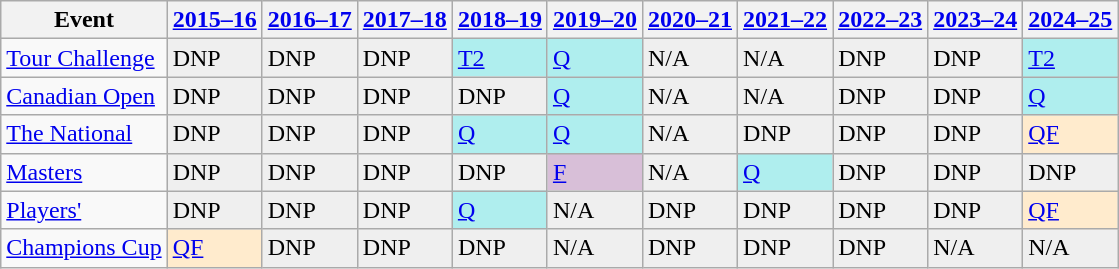<table class="wikitable" border="1">
<tr>
<th>Event</th>
<th><a href='#'>2015–16</a></th>
<th><a href='#'>2016–17</a></th>
<th><a href='#'>2017–18</a></th>
<th><a href='#'>2018–19</a></th>
<th><a href='#'>2019–20</a></th>
<th><a href='#'>2020–21</a></th>
<th><a href='#'>2021–22</a></th>
<th><a href='#'>2022–23</a></th>
<th><a href='#'>2023–24</a></th>
<th><a href='#'>2024–25</a></th>
</tr>
<tr>
<td><a href='#'>Tour Challenge</a></td>
<td style="background:#EFEFEF;">DNP</td>
<td style="background:#EFEFEF;">DNP</td>
<td style="background:#EFEFEF;">DNP</td>
<td style="background:#afeeee;"><a href='#'>T2</a></td>
<td style="background:#afeeee;"><a href='#'>Q</a></td>
<td style="background:#EFEFEF;">N/A</td>
<td style="background:#EFEFEF;">N/A</td>
<td style="background:#EFEFEF;">DNP</td>
<td style="background:#EFEFEF;">DNP</td>
<td style="background:#afeeee;"><a href='#'>T2</a></td>
</tr>
<tr>
<td><a href='#'>Canadian Open</a></td>
<td style="background:#EFEFEF;">DNP</td>
<td style="background:#EFEFEF;">DNP</td>
<td style="background:#EFEFEF;">DNP</td>
<td style="background:#EFEFEF;">DNP</td>
<td style="background:#afeeee;"><a href='#'>Q</a></td>
<td style="background:#EFEFEF;">N/A</td>
<td style="background:#EFEFEF;">N/A</td>
<td style="background:#EFEFEF;">DNP</td>
<td style="background:#EFEFEF;">DNP</td>
<td style="background:#afeeee;"><a href='#'>Q</a></td>
</tr>
<tr>
<td><a href='#'>The National</a></td>
<td style="background:#EFEFEF;">DNP</td>
<td style="background:#EFEFEF;">DNP</td>
<td style="background:#EFEFEF;">DNP</td>
<td style="background:#afeeee;"><a href='#'>Q</a></td>
<td style="background:#afeeee;"><a href='#'>Q</a></td>
<td style="background:#EFEFEF;">N/A</td>
<td style="background:#EFEFEF;">DNP</td>
<td style="background:#EFEFEF;">DNP</td>
<td style="background:#EFEFEF;">DNP</td>
<td style="background:#ffebcd;"><a href='#'>QF</a></td>
</tr>
<tr>
<td><a href='#'>Masters</a></td>
<td style="background:#EFEFEF;">DNP</td>
<td style="background:#EFEFEF;">DNP</td>
<td style="background:#EFEFEF;">DNP</td>
<td style="background:#EFEFEF;">DNP</td>
<td style="background:#D8BFD8;"><a href='#'>F</a></td>
<td style="background:#EFEFEF;">N/A</td>
<td style="background:#afeeee;"><a href='#'>Q</a></td>
<td style="background:#EFEFEF;">DNP</td>
<td style="background:#EFEFEF;">DNP</td>
<td style="background:#EFEFEF;">DNP</td>
</tr>
<tr>
<td><a href='#'>Players'</a></td>
<td style="background:#EFEFEF;">DNP</td>
<td style="background:#EFEFEF;">DNP</td>
<td style="background:#EFEFEF;">DNP</td>
<td style="background:#afeeee;"><a href='#'>Q</a></td>
<td style="background:#EFEFEF;">N/A</td>
<td style="background:#EFEFEF;">DNP</td>
<td style="background:#EFEFEF;">DNP</td>
<td style="background:#EFEFEF;">DNP</td>
<td style="background:#EFEFEF;">DNP</td>
<td style="background:#ffebcd;"><a href='#'>QF</a></td>
</tr>
<tr>
<td><a href='#'>Champions Cup</a></td>
<td style="background:#ffebcd;"><a href='#'>QF</a></td>
<td style="background:#EFEFEF;">DNP</td>
<td style="background:#EFEFEF;">DNP</td>
<td style="background:#EFEFEF;">DNP</td>
<td style="background:#EFEFEF;">N/A</td>
<td style="background:#EFEFEF;">DNP</td>
<td style="background:#EFEFEF;">DNP</td>
<td style="background:#EFEFEF;">DNP</td>
<td style="background:#EFEFEF;">N/A</td>
<td style="background:#EFEFEF;">N/A</td>
</tr>
</table>
